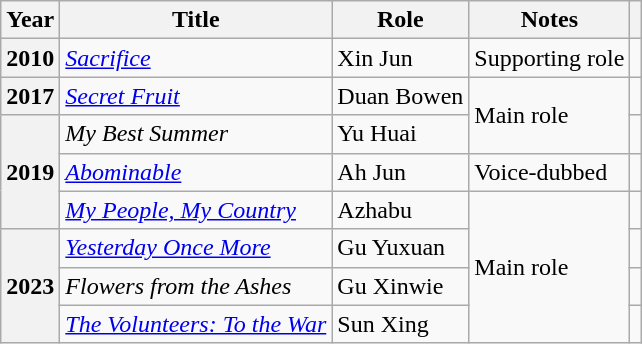<table class="wikitable sortable plainrowheaders">
<tr>
<th scope="col">Year</th>
<th scope="col">Title</th>
<th scope="col">Role</th>
<th scope="col">Notes</th>
<th scope="col" class="unsortable"></th>
</tr>
<tr>
<th scope="row">2010</th>
<td><em><a href='#'>Sacrifice</a></em></td>
<td>Xin Jun</td>
<td>Supporting role</td>
<td></td>
</tr>
<tr>
<th scope="row">2017</th>
<td><em><a href='#'>Secret Fruit</a></em></td>
<td>Duan Bowen</td>
<td rowspan="2">Main role</td>
<td></td>
</tr>
<tr>
<th scope="row" rowspan="3">2019</th>
<td><em>My Best Summer</em></td>
<td>Yu Huai</td>
<td></td>
</tr>
<tr>
<td><em><a href='#'>Abominable</a></em></td>
<td>Ah Jun</td>
<td>Voice-dubbed</td>
<td></td>
</tr>
<tr>
<td><em><a href='#'>My People, My Country</a></em></td>
<td>Azhabu</td>
<td rowspan="4">Main role</td>
<td></td>
</tr>
<tr>
<th rowspan="3" scope="row">2023</th>
<td><em><a href='#'>Yesterday Once More</a></em></td>
<td>Gu Yuxuan</td>
<td></td>
</tr>
<tr>
<td><em>Flowers from the Ashes</em></td>
<td>Gu Xinwie</td>
<td></td>
</tr>
<tr>
<td><em><a href='#'>The Volunteers: To the War</a></em></td>
<td>Sun Xing</td>
<td></td>
</tr>
</table>
